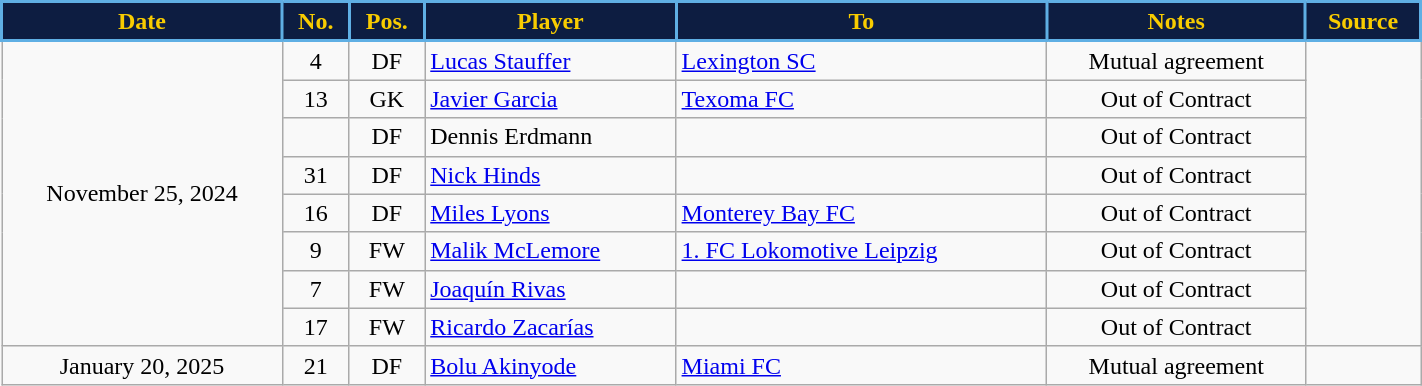<table class="wikitable plainrowheaders sortable" sortable" style="text-align:center;width:75%;">
<tr>
<th style="background:#0D1D41; color:#F8CC00; border:2px solid #5FAFE4;" scope="col">Date</th>
<th style="background:#0D1D41; color:#F8CC00; border:2px solid #5FAFE4;" scope="col">No.</th>
<th style="background:#0D1D41; color:#F8CC00; border:2px solid #5FAFE4;" scope="col">Pos.</th>
<th style="background:#0D1D41; color:#F8CC00; border:2px solid #5FAFE4;" scope="col">Player</th>
<th style="background:#0D1D41; color:#F8CC00; border:2px solid #5FAFE4;" scope="col">To</th>
<th style="background:#0D1D41; color:#F8CC00; border:2px solid #5FAFE4;" scope="col">Notes</th>
<th style="background:#0D1D41; color:#F8CC00; border:2px solid #5FAFE4;" scope="col">Source</th>
</tr>
<tr>
<td rowspan="8">November 25, 2024</td>
<td>4</td>
<td>DF</td>
<td align=left> <a href='#'>Lucas Stauffer</a></td>
<td align=left> <a href='#'>Lexington SC</a></td>
<td>Mutual agreement</td>
<td rowspan="8"></td>
</tr>
<tr>
<td>13</td>
<td>GK</td>
<td align=left> <a href='#'>Javier Garcia</a></td>
<td align=left> <a href='#'>Texoma FC</a></td>
<td>Out of Contract</td>
</tr>
<tr>
<td></td>
<td>DF</td>
<td align=left> Dennis Erdmann</td>
<td align=left></td>
<td>Out of Contract</td>
</tr>
<tr>
<td>31</td>
<td>DF</td>
<td align=left> <a href='#'>Nick Hinds</a></td>
<td align=left></td>
<td>Out of Contract</td>
</tr>
<tr>
<td>16</td>
<td>DF</td>
<td align=left> <a href='#'>Miles Lyons</a></td>
<td align=left> <a href='#'>Monterey Bay FC</a></td>
<td>Out of Contract</td>
</tr>
<tr>
<td>9</td>
<td>FW</td>
<td align=left> <a href='#'>Malik McLemore</a></td>
<td align=left> <a href='#'>1. FC Lokomotive Leipzig</a></td>
<td>Out of Contract</td>
</tr>
<tr>
<td>7</td>
<td>FW</td>
<td align=left> <a href='#'>Joaquín Rivas</a></td>
<td align=left></td>
<td>Out of Contract</td>
</tr>
<tr>
<td>17</td>
<td>FW</td>
<td align=left> <a href='#'>Ricardo Zacarías</a></td>
<td align=left></td>
<td>Out of Contract</td>
</tr>
<tr>
<td>January 20, 2025</td>
<td>21</td>
<td>DF</td>
<td align=left> <a href='#'>Bolu Akinyode</a></td>
<td align=left> <a href='#'>Miami FC</a></td>
<td>Mutual agreement</td>
<td></td>
</tr>
</table>
